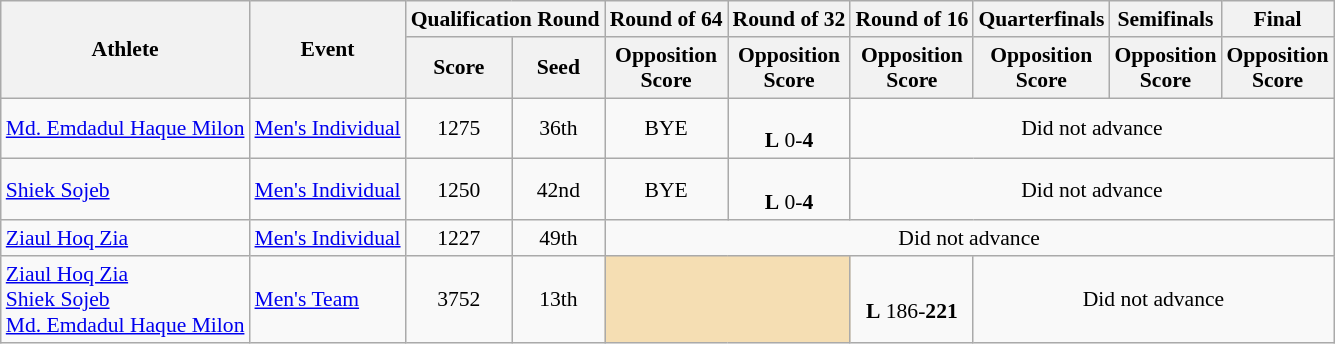<table class="wikitable" style="font-size:90%">
<tr>
<th rowspan="2">Athlete</th>
<th rowspan="2">Event</th>
<th colspan="2">Qualification Round</th>
<th>Round of 64</th>
<th>Round of 32</th>
<th>Round of 16</th>
<th>Quarterfinals</th>
<th>Semifinals</th>
<th>Final</th>
</tr>
<tr>
<th>Score</th>
<th>Seed</th>
<th>Opposition<br>Score</th>
<th>Opposition<br>Score</th>
<th>Opposition<br>Score</th>
<th>Opposition<br>Score</th>
<th>Opposition<br>Score</th>
<th>Opposition<br>Score</th>
</tr>
<tr>
<td><a href='#'>Md. Emdadul Haque Milon</a></td>
<td><a href='#'>Men's Individual</a></td>
<td align=center>1275</td>
<td align=center>36th</td>
<td align=center>BYE</td>
<td align=center><br><strong>L</strong> 0-<strong>4</strong></td>
<td align=center colspan="7">Did not advance</td>
</tr>
<tr>
<td><a href='#'>Shiek Sojeb</a></td>
<td><a href='#'>Men's Individual</a></td>
<td align=center>1250</td>
<td align=center>42nd</td>
<td align=center>BYE</td>
<td align=center><br><strong>L</strong> 0-<strong>4</strong></td>
<td align=center colspan="7">Did not advance</td>
</tr>
<tr>
<td><a href='#'>Ziaul Hoq Zia</a></td>
<td><a href='#'>Men's Individual</a></td>
<td align=center>1227</td>
<td align=center>49th</td>
<td align=center colspan="7">Did not advance</td>
</tr>
<tr>
<td><a href='#'>Ziaul Hoq Zia</a><br><a href='#'>Shiek Sojeb</a><br><a href='#'>Md. Emdadul Haque Milon</a></td>
<td><a href='#'>Men's Team</a></td>
<td align=center>3752</td>
<td align=center>13th</td>
<td align="center" bgcolor=wheat colspan=2></td>
<td align=center><br><strong>L</strong> 186-<strong>221</strong></td>
<td align=center colspan="7">Did not advance</td>
</tr>
</table>
